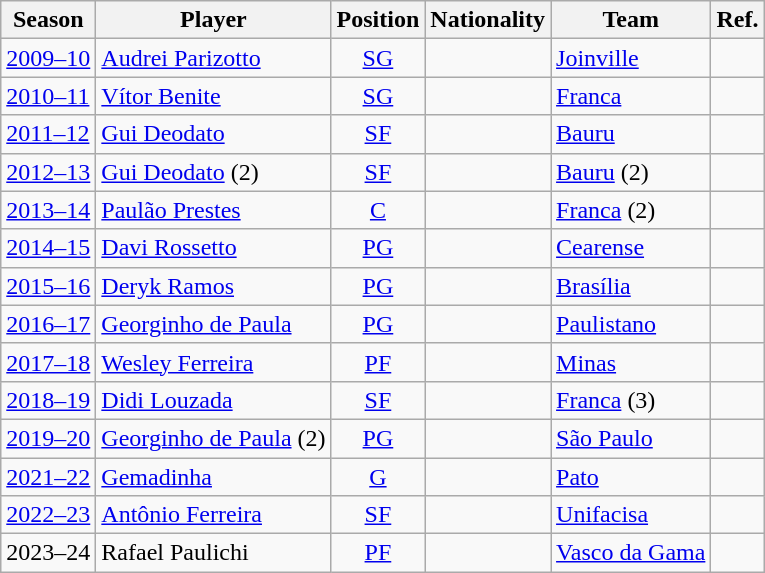<table class="wikitable sortable">
<tr>
<th scope="col">Season</th>
<th scope="col">Player</th>
<th scope="col">Position</th>
<th scope="col">Nationality</th>
<th scope="col">Team</th>
<th scope="col">Ref.</th>
</tr>
<tr>
<td><a href='#'>2009–10</a></td>
<td><a href='#'>Audrei Parizotto</a></td>
<td style="text-align:center;"><a href='#'>SG</a></td>
<td></td>
<td><a href='#'>Joinville</a></td>
<td></td>
</tr>
<tr>
<td><a href='#'>2010–11</a></td>
<td><a href='#'>Vítor Benite</a></td>
<td style="text-align:center;"><a href='#'>SG</a></td>
<td></td>
<td><a href='#'>Franca</a></td>
<td></td>
</tr>
<tr>
<td><a href='#'>2011–12</a></td>
<td><a href='#'>Gui Deodato</a></td>
<td style="text-align:center;"><a href='#'>SF</a></td>
<td></td>
<td><a href='#'>Bauru</a></td>
<td></td>
</tr>
<tr>
<td><a href='#'>2012–13</a></td>
<td><a href='#'>Gui Deodato</a> (2)</td>
<td style="text-align:center;"><a href='#'>SF</a></td>
<td></td>
<td><a href='#'>Bauru</a> (2)</td>
<td></td>
</tr>
<tr>
<td><a href='#'>2013–14</a></td>
<td><a href='#'>Paulão Prestes</a></td>
<td style="text-align:center;"><a href='#'>C</a></td>
<td></td>
<td><a href='#'>Franca</a> (2)</td>
<td></td>
</tr>
<tr>
<td><a href='#'>2014–15</a></td>
<td><a href='#'>Davi Rossetto</a></td>
<td style="text-align:center;"><a href='#'>PG</a></td>
<td></td>
<td><a href='#'>Cearense</a></td>
<td></td>
</tr>
<tr>
<td><a href='#'>2015–16</a></td>
<td><a href='#'>Deryk Ramos</a></td>
<td style="text-align:center;"><a href='#'>PG</a></td>
<td></td>
<td><a href='#'>Brasília</a></td>
<td></td>
</tr>
<tr>
<td><a href='#'>2016–17</a></td>
<td><a href='#'>Georginho de Paula</a></td>
<td style="text-align:center;"><a href='#'>PG</a></td>
<td></td>
<td><a href='#'>Paulistano</a></td>
<td></td>
</tr>
<tr>
<td><a href='#'>2017–18</a></td>
<td><a href='#'>Wesley Ferreira</a></td>
<td style="text-align:center;"><a href='#'>PF</a></td>
<td></td>
<td><a href='#'>Minas</a></td>
<td></td>
</tr>
<tr>
<td><a href='#'>2018–19</a></td>
<td><a href='#'>Didi Louzada</a></td>
<td style="text-align:center;"><a href='#'>SF</a></td>
<td></td>
<td><a href='#'>Franca</a> (3)</td>
<td></td>
</tr>
<tr>
<td><a href='#'>2019–20</a></td>
<td><a href='#'>Georginho de Paula</a> (2)</td>
<td style="text-align:center;"><a href='#'>PG</a></td>
<td></td>
<td><a href='#'>São Paulo</a></td>
<td></td>
</tr>
<tr>
<td><a href='#'>2021–22</a></td>
<td><a href='#'>Gemadinha</a></td>
<td align=center><a href='#'>G</a></td>
<td></td>
<td><a href='#'>Pato</a></td>
<td></td>
</tr>
<tr>
<td><a href='#'>2022–23</a></td>
<td><a href='#'>Antônio Ferreira</a></td>
<td align=center><a href='#'>SF</a></td>
<td></td>
<td><a href='#'>Unifacisa</a></td>
<td></td>
</tr>
<tr>
<td>2023–24</td>
<td>Rafael Paulichi</td>
<td align=center><a href='#'>PF</a></td>
<td></td>
<td><a href='#'>Vasco da Gama</a></td>
<td></td>
</tr>
</table>
